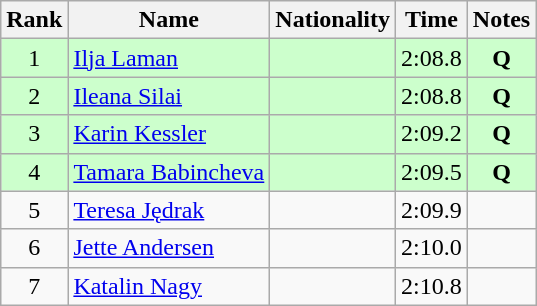<table class="wikitable sortable" style="text-align:center">
<tr>
<th>Rank</th>
<th>Name</th>
<th>Nationality</th>
<th>Time</th>
<th>Notes</th>
</tr>
<tr bgcolor=ccffcc>
<td>1</td>
<td align=left><a href='#'>Ilja Laman</a></td>
<td align=left></td>
<td>2:08.8</td>
<td><strong>Q</strong></td>
</tr>
<tr bgcolor=ccffcc>
<td>2</td>
<td align=left><a href='#'>Ileana Silai</a></td>
<td align=left></td>
<td>2:08.8</td>
<td><strong>Q</strong></td>
</tr>
<tr bgcolor=ccffcc>
<td>3</td>
<td align=left><a href='#'>Karin Kessler</a></td>
<td align=left></td>
<td>2:09.2</td>
<td><strong>Q</strong></td>
</tr>
<tr bgcolor=ccffcc>
<td>4</td>
<td align=left><a href='#'>Tamara Babincheva</a></td>
<td align=left></td>
<td>2:09.5</td>
<td><strong>Q</strong></td>
</tr>
<tr>
<td>5</td>
<td align=left><a href='#'>Teresa Jędrak</a></td>
<td align=left></td>
<td>2:09.9</td>
<td></td>
</tr>
<tr>
<td>6</td>
<td align=left><a href='#'>Jette Andersen</a></td>
<td align=left></td>
<td>2:10.0</td>
<td></td>
</tr>
<tr>
<td>7</td>
<td align=left><a href='#'>Katalin Nagy</a></td>
<td align=left></td>
<td>2:10.8</td>
<td></td>
</tr>
</table>
